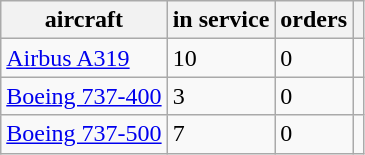<table class="wikitable">
<tr>
<th>aircraft</th>
<th>in service</th>
<th>orders</th>
<th></th>
</tr>
<tr>
<td><a href='#'>Airbus A319</a></td>
<td>10</td>
<td>0</td>
<td></td>
</tr>
<tr>
<td><a href='#'>Boeing 737-400</a></td>
<td>3</td>
<td>0</td>
<td></td>
</tr>
<tr>
<td><a href='#'>Boeing 737-500</a></td>
<td>7</td>
<td>0</td>
<td></td>
</tr>
</table>
